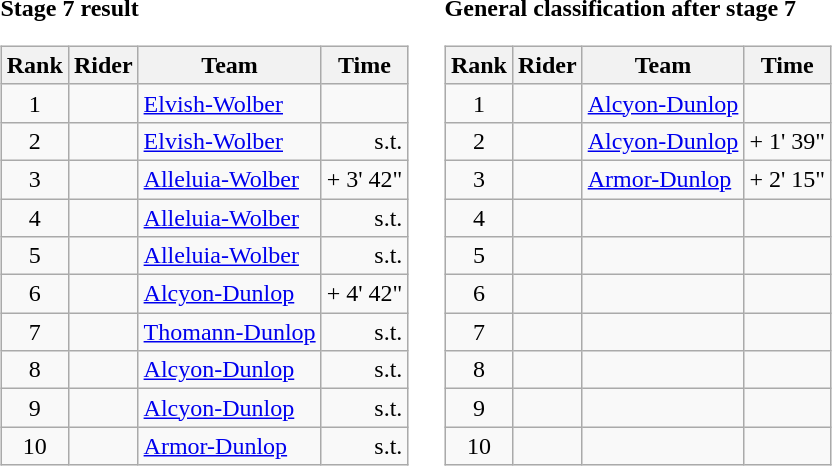<table>
<tr>
<td><strong>Stage 7 result</strong><br><table class="wikitable">
<tr>
<th scope="col">Rank</th>
<th scope="col">Rider</th>
<th scope="col">Team</th>
<th scope="col">Time</th>
</tr>
<tr>
<td style="text-align:center;">1</td>
<td></td>
<td><a href='#'>Elvish-Wolber</a></td>
<td style="text-align:right;"></td>
</tr>
<tr>
<td style="text-align:center;">2</td>
<td></td>
<td><a href='#'>Elvish-Wolber</a></td>
<td style="text-align:right;">s.t.</td>
</tr>
<tr>
<td style="text-align:center;">3</td>
<td></td>
<td><a href='#'>Alleluia-Wolber</a></td>
<td style="text-align:right;">+ 3' 42"</td>
</tr>
<tr>
<td style="text-align:center;">4</td>
<td></td>
<td><a href='#'>Alleluia-Wolber</a></td>
<td style="text-align:right;">s.t.</td>
</tr>
<tr>
<td style="text-align:center;">5</td>
<td></td>
<td><a href='#'>Alleluia-Wolber</a></td>
<td style="text-align:right;">s.t.</td>
</tr>
<tr>
<td style="text-align:center;">6</td>
<td></td>
<td><a href='#'>Alcyon-Dunlop</a></td>
<td style="text-align:right;">+ 4' 42"</td>
</tr>
<tr>
<td style="text-align:center;">7</td>
<td></td>
<td><a href='#'>Thomann-Dunlop</a></td>
<td style="text-align:right;">s.t.</td>
</tr>
<tr>
<td style="text-align:center;">8</td>
<td></td>
<td><a href='#'>Alcyon-Dunlop</a></td>
<td style="text-align:right;">s.t.</td>
</tr>
<tr>
<td style="text-align:center;">9</td>
<td></td>
<td><a href='#'>Alcyon-Dunlop</a></td>
<td style="text-align:right;">s.t.</td>
</tr>
<tr>
<td style="text-align:center;">10</td>
<td></td>
<td><a href='#'>Armor-Dunlop</a></td>
<td style="text-align:right;">s.t.</td>
</tr>
</table>
</td>
<td></td>
<td><strong>General classification after stage 7</strong><br><table class="wikitable">
<tr>
<th scope="col">Rank</th>
<th scope="col">Rider</th>
<th scope="col">Team</th>
<th scope="col">Time</th>
</tr>
<tr>
<td style="text-align:center;">1</td>
<td></td>
<td><a href='#'>Alcyon-Dunlop</a></td>
<td style="text-align:right;"></td>
</tr>
<tr>
<td style="text-align:center;">2</td>
<td></td>
<td><a href='#'>Alcyon-Dunlop</a></td>
<td style="text-align:right;">+ 1' 39"</td>
</tr>
<tr>
<td style="text-align:center;">3</td>
<td></td>
<td><a href='#'>Armor-Dunlop</a></td>
<td style="text-align:right;">+ 2' 15"</td>
</tr>
<tr>
<td style="text-align:center;">4</td>
<td></td>
<td></td>
<td></td>
</tr>
<tr>
<td style="text-align:center;">5</td>
<td></td>
<td></td>
<td></td>
</tr>
<tr>
<td style="text-align:center;">6</td>
<td></td>
<td></td>
<td></td>
</tr>
<tr>
<td style="text-align:center;">7</td>
<td></td>
<td></td>
<td></td>
</tr>
<tr>
<td style="text-align:center;">8</td>
<td></td>
<td></td>
<td></td>
</tr>
<tr>
<td style="text-align:center;">9</td>
<td></td>
<td></td>
<td></td>
</tr>
<tr>
<td style="text-align:center;">10</td>
<td></td>
<td></td>
<td></td>
</tr>
</table>
</td>
</tr>
</table>
